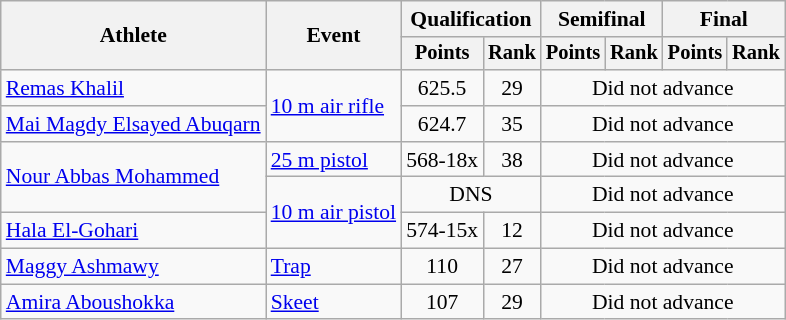<table class="wikitable" style="font-size:90%">
<tr>
<th rowspan="2">Athlete</th>
<th rowspan="2">Event</th>
<th colspan=2>Qualification</th>
<th colspan=2>Semifinal</th>
<th colspan=2>Final</th>
</tr>
<tr style="font-size:95%">
<th>Points</th>
<th>Rank</th>
<th>Points</th>
<th>Rank</th>
<th>Points</th>
<th>Rank</th>
</tr>
<tr align=center>
<td align=left><a href='#'>Remas Khalil</a></td>
<td rowspan="2" align="left"><a href='#'>10 m air rifle</a></td>
<td>625.5</td>
<td>29</td>
<td colspan="4">Did not advance</td>
</tr>
<tr align=center>
<td align=left><a href='#'>Mai Magdy Elsayed Abuqarn</a></td>
<td>624.7</td>
<td>35</td>
<td colspan="4">Did not advance</td>
</tr>
<tr align=center>
<td rowspan="2" align="left"><a href='#'>Nour Abbas Mohammed</a></td>
<td align=left><a href='#'>25 m pistol</a></td>
<td>568-18x</td>
<td>38</td>
<td colspan="4">Did not advance</td>
</tr>
<tr align=center>
<td rowspan="2"><a href='#'>10 m air pistol</a></td>
<td colspan="2">DNS</td>
<td colspan="4">Did not advance</td>
</tr>
<tr align="center">
<td align="left"><a href='#'>Hala El-Gohari</a></td>
<td>574-15x</td>
<td>12</td>
<td colspan="4">Did not advance</td>
</tr>
<tr align=center>
<td align=left><a href='#'>Maggy Ashmawy</a></td>
<td align=left><a href='#'>Trap</a></td>
<td>110</td>
<td>27</td>
<td colspan="4">Did not advance</td>
</tr>
<tr align=center>
<td align=left><a href='#'>Amira Aboushokka</a></td>
<td align=left><a href='#'>Skeet</a></td>
<td>107</td>
<td>29</td>
<td colspan="4">Did not advance</td>
</tr>
</table>
